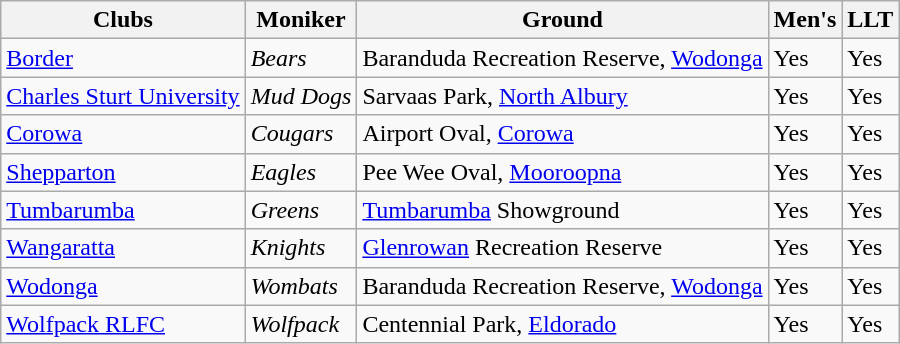<table class="wikitable sortable">
<tr>
<th>Clubs</th>
<th>Moniker</th>
<th>Ground</th>
<th>Men's</th>
<th>LLT</th>
</tr>
<tr>
<td> <a href='#'>Border</a></td>
<td><em>Bears</em></td>
<td>Baranduda Recreation Reserve, <a href='#'>Wodonga</a></td>
<td>Yes</td>
<td>Yes</td>
</tr>
<tr>
<td> <a href='#'>Charles Sturt University</a></td>
<td><em>Mud Dogs</em></td>
<td>Sarvaas Park, <a href='#'>North Albury</a></td>
<td>Yes</td>
<td>Yes</td>
</tr>
<tr>
<td> <a href='#'>Corowa</a></td>
<td><em>Cougars</em></td>
<td>Airport Oval, <a href='#'>Corowa</a></td>
<td>Yes</td>
<td>Yes</td>
</tr>
<tr>
<td> <a href='#'>Shepparton</a></td>
<td><em>Eagles</em></td>
<td>Pee Wee Oval, <a href='#'>Mooroopna</a></td>
<td>Yes</td>
<td>Yes</td>
</tr>
<tr>
<td> <a href='#'>Tumbarumba</a></td>
<td><em>Greens</em></td>
<td><a href='#'>Tumbarumba</a> Showground</td>
<td>Yes</td>
<td>Yes</td>
</tr>
<tr>
<td> <a href='#'>Wangaratta</a></td>
<td><em>Knights</em></td>
<td><a href='#'>Glenrowan</a> Recreation Reserve</td>
<td>Yes</td>
<td>Yes</td>
</tr>
<tr>
<td> <a href='#'>Wodonga</a></td>
<td><em>Wombats</em></td>
<td>Baranduda Recreation Reserve, <a href='#'>Wodonga</a></td>
<td>Yes</td>
<td>Yes</td>
</tr>
<tr>
<td> <a href='#'>Wolfpack RLFC</a></td>
<td><em>Wolfpack</em></td>
<td>Centennial Park, <a href='#'>Eldorado</a></td>
<td>Yes</td>
<td>Yes</td>
</tr>
</table>
